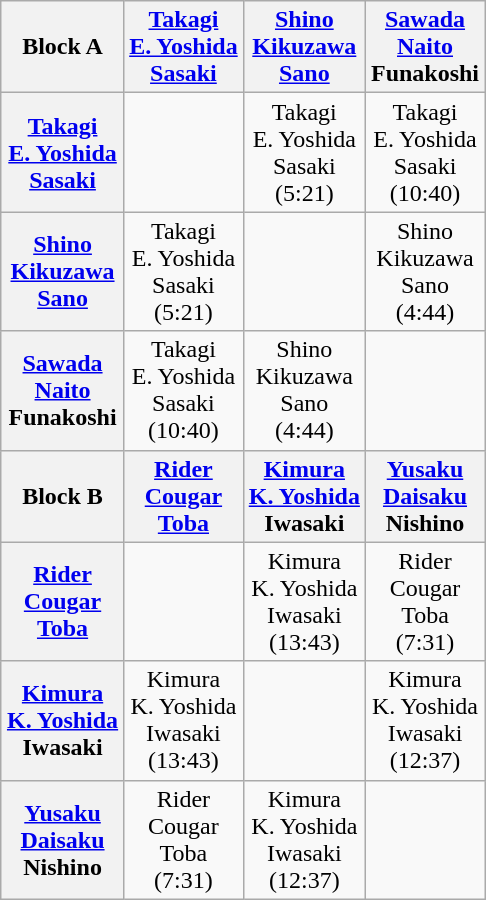<table class="wikitable" style="text-align:center; margin: 1em auto 1em auto">
<tr align="center">
<th>Block A</th>
<th><a href='#'>Takagi</a><br><a href='#'>E. Yoshida</a><br><a href='#'>Sasaki</a></th>
<th><a href='#'>Shino</a><br><a href='#'>Kikuzawa</a><br><a href='#'>Sano</a></th>
<th><a href='#'>Sawada</a><br><a href='#'>Naito</a><br>Funakoshi</th>
</tr>
<tr align="center">
<th><a href='#'>Takagi</a><br><a href='#'>E. Yoshida</a><br><a href='#'>Sasaki</a></th>
<td></td>
<td>Takagi<br>E. Yoshida<br>Sasaki<br>(5:21)</td>
<td>Takagi<br>E. Yoshida<br>Sasaki<br>(10:40)</td>
</tr>
<tr align="center">
<th><a href='#'>Shino</a><br><a href='#'>Kikuzawa</a><br><a href='#'>Sano</a></th>
<td>Takagi<br>E. Yoshida<br>Sasaki<br>(5:21)</td>
<td></td>
<td>Shino<br>Kikuzawa<br>Sano<br>(4:44)</td>
</tr>
<tr align="center">
<th><a href='#'>Sawada</a><br><a href='#'>Naito</a><br>Funakoshi</th>
<td>Takagi<br>E. Yoshida<br>Sasaki<br>(10:40)</td>
<td>Shino<br>Kikuzawa<br>Sano<br>(4:44)</td>
<td></td>
</tr>
<tr align="center">
<th>Block B</th>
<th><a href='#'>Rider</a><br><a href='#'>Cougar</a><br><a href='#'>Toba</a></th>
<th><a href='#'>Kimura</a><br><a href='#'>K. Yoshida</a><br>Iwasaki</th>
<th><a href='#'>Yusaku</a><br><a href='#'>Daisaku</a><br>Nishino</th>
</tr>
<tr align="center">
<th><a href='#'>Rider</a><br><a href='#'>Cougar</a><br><a href='#'>Toba</a></th>
<td></td>
<td>Kimura<br>K. Yoshida<br>Iwasaki<br>(13:43)</td>
<td>Rider<br>Cougar<br>Toba<br>(7:31)</td>
</tr>
<tr align="center">
<th><a href='#'>Kimura</a><br><a href='#'>K. Yoshida</a><br>Iwasaki</th>
<td>Kimura<br>K. Yoshida<br>Iwasaki<br>(13:43)</td>
<td></td>
<td>Kimura<br>K. Yoshida<br>Iwasaki<br>(12:37)</td>
</tr>
<tr align="center">
<th><a href='#'>Yusaku</a><br><a href='#'>Daisaku</a><br>Nishino</th>
<td>Rider<br>Cougar<br>Toba<br>(7:31)</td>
<td>Kimura<br>K. Yoshida<br>Iwasaki<br>(12:37)</td>
<td></td>
</tr>
</table>
